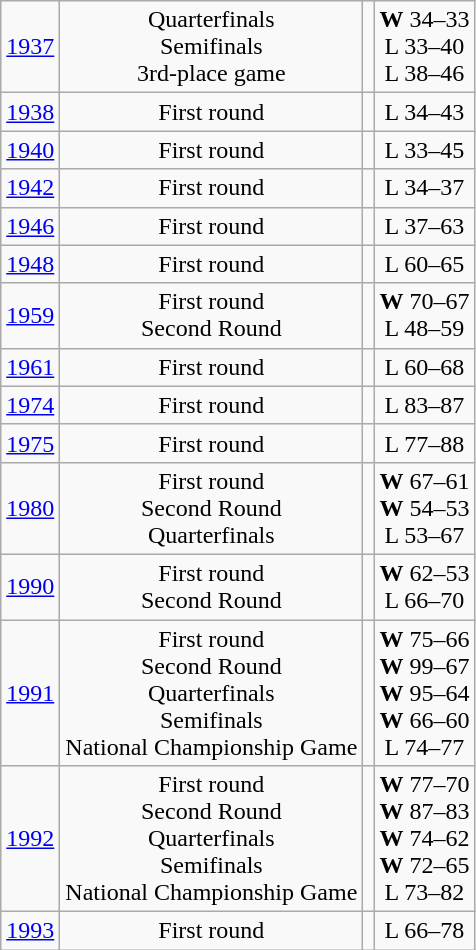<table class="wikitable">
<tr align="center">
<td><a href='#'>1937</a></td>
<td>Quarterfinals<br>Semifinals<br>3rd-place game</td>
<td><br><br></td>
<td><strong>W</strong> 34–33<br>L 33–40<br>L 38–46</td>
</tr>
<tr align="center">
<td><a href='#'>1938</a></td>
<td>First round</td>
<td></td>
<td>L 34–43</td>
</tr>
<tr align="center">
<td><a href='#'>1940</a></td>
<td>First round</td>
<td></td>
<td>L 33–45</td>
</tr>
<tr align="center">
<td><a href='#'>1942</a></td>
<td>First round</td>
<td></td>
<td>L 34–37</td>
</tr>
<tr align="center">
<td><a href='#'>1946</a></td>
<td>First round</td>
<td></td>
<td>L 37–63</td>
</tr>
<tr align="center">
<td><a href='#'>1948</a></td>
<td>First round</td>
<td></td>
<td>L 60–65</td>
</tr>
<tr align="center">
<td><a href='#'>1959</a></td>
<td>First round<br>Second Round</td>
<td><br></td>
<td><strong>W</strong> 70–67<br>L 48–59</td>
</tr>
<tr align="center">
<td><a href='#'>1961</a></td>
<td>First round</td>
<td></td>
<td>L 60–68</td>
</tr>
<tr align="center">
<td><a href='#'>1974</a></td>
<td>First round</td>
<td></td>
<td>L 83–87</td>
</tr>
<tr align="center">
<td><a href='#'>1975</a></td>
<td>First round</td>
<td></td>
<td>L 77–88</td>
</tr>
<tr align="center">
<td><a href='#'>1980</a></td>
<td>First round<br>Second Round<br>Quarterfinals</td>
<td><br><br></td>
<td><strong>W</strong> 67–61<br><strong>W</strong> 54–53<br>L 53–67</td>
</tr>
<tr align="center">
<td><a href='#'>1990</a></td>
<td>First round<br>Second Round</td>
<td><br></td>
<td><strong>W</strong> 62–53<br>L 66–70</td>
</tr>
<tr align="center">
<td><a href='#'>1991</a></td>
<td>First round<br>Second Round<br>Quarterfinals<br>Semifinals<br>National Championship Game</td>
<td><br><br><br><br></td>
<td><strong>W</strong> 75–66<br><strong>W</strong> 99–67<br><strong>W</strong> 95–64<br><strong>W</strong> 66–60<br>L 74–77</td>
</tr>
<tr align="center">
<td><a href='#'>1992</a></td>
<td>First round<br>Second Round<br>Quarterfinals<br>Semifinals<br>National Championship Game</td>
<td><br><br><br><br></td>
<td><strong>W</strong> 77–70<br><strong>W</strong> 87–83<br><strong>W</strong> 74–62<br><strong>W</strong> 72–65<br>L 73–82</td>
</tr>
<tr align="center">
<td><a href='#'>1993</a></td>
<td>First round</td>
<td></td>
<td>L 66–78</td>
</tr>
</table>
